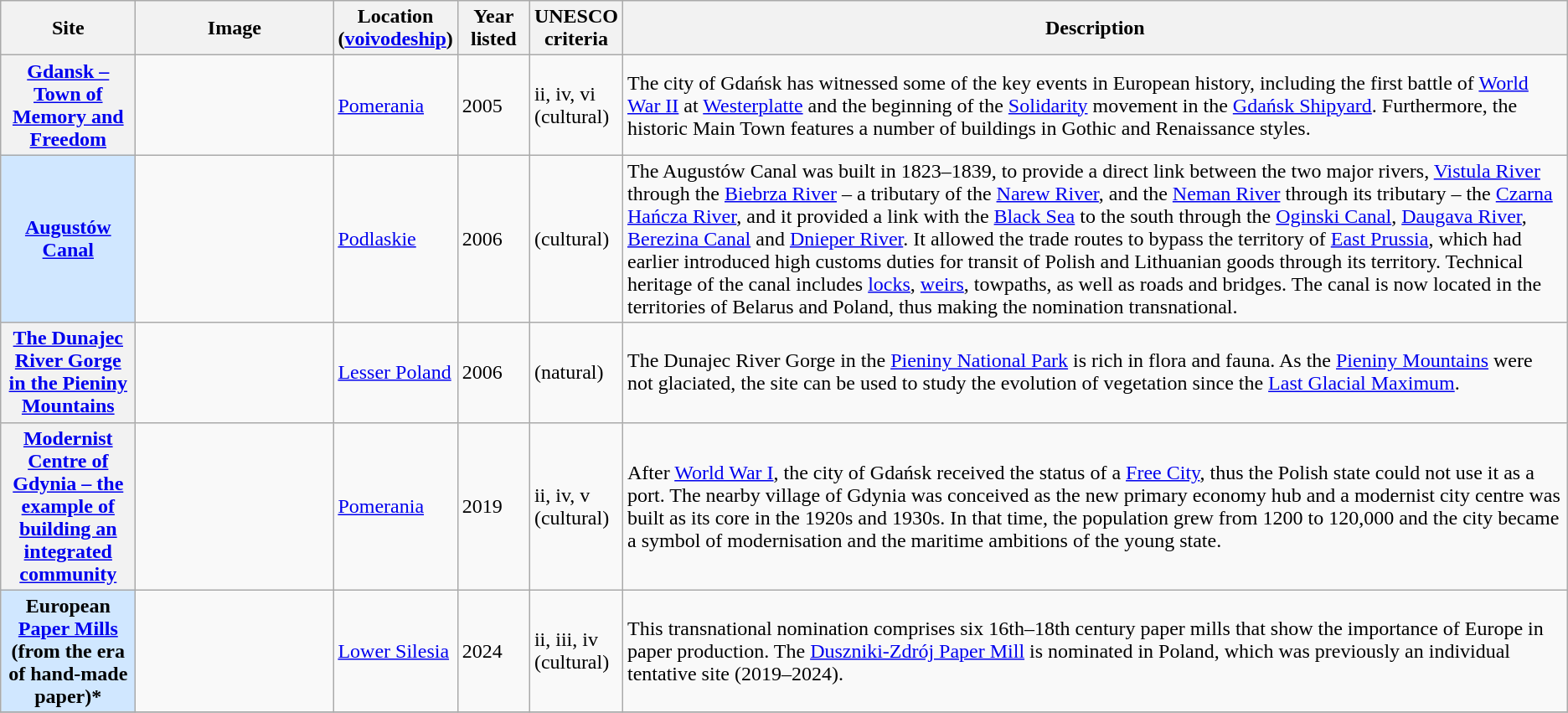<table class="wikitable sortable plainrowheaders">
<tr>
<th style="width:100px;" scope="col">Site</th>
<th class="unsortable"  style="width:150px;" scope="col">Image</th>
<th style="width:80px;" scope="col">Location (<a href='#'>voivodeship</a>)</th>
<th style="width:50px;" scope="col">Year listed</th>
<th style="width:60px;" scope="col">UNESCO criteria</th>
<th scope="col" class="unsortable">Description</th>
</tr>
<tr>
<th scope="row"><a href='#'>Gdansk – Town of Memory and Freedom</a></th>
<td align="center"></td>
<td><a href='#'>Pomerania</a></td>
<td>2005</td>
<td>ii, iv, vi (cultural)</td>
<td>The city of Gdańsk has witnessed some of the key events in European history, including the first battle of <a href='#'>World War II</a> at <a href='#'>Westerplatte</a> and the beginning of the <a href='#'>Solidarity</a> movement in the <a href='#'>Gdańsk Shipyard</a>. Furthermore, the historic Main Town features a number of buildings in Gothic and Renaissance styles.</td>
</tr>
<tr>
<th scope="row" style="background:#D0E7FF;"><a href='#'>Augustów Canal</a></th>
<td align="center"></td>
<td><a href='#'>Podlaskie</a></td>
<td>2006</td>
<td>(cultural)</td>
<td>The Augustów Canal was built in 1823–1839, to provide a direct link between the two major rivers, <a href='#'>Vistula River</a> through the <a href='#'>Biebrza River</a> – a tributary of the <a href='#'>Narew River</a>, and the <a href='#'>Neman River</a> through its tributary – the <a href='#'>Czarna Hańcza River</a>, and it provided a link with the <a href='#'>Black Sea</a> to the south through the <a href='#'>Oginski Canal</a>, <a href='#'>Daugava River</a>, <a href='#'>Berezina Canal</a> and <a href='#'>Dnieper River</a>. It allowed the trade routes to bypass the territory of <a href='#'>East Prussia</a>, which had earlier introduced high customs duties for transit of Polish and Lithuanian goods through its territory. Technical heritage of the canal includes <a href='#'>locks</a>, <a href='#'>weirs</a>, towpaths, as well as roads and bridges. The canal is now located in the territories of Belarus and Poland, thus making the nomination transnational.</td>
</tr>
<tr>
<th scope="row"><a href='#'>The Dunajec River Gorge in the Pieniny Mountains</a></th>
<td align="center"></td>
<td><a href='#'>Lesser Poland</a></td>
<td>2006</td>
<td>(natural)</td>
<td>The Dunajec River Gorge in the <a href='#'>Pieniny National Park</a> is rich in flora and fauna. As the <a href='#'>Pieniny Mountains</a> were not glaciated, the site can be used to study the evolution of vegetation since the <a href='#'>Last Glacial Maximum</a>.</td>
</tr>
<tr>
<th scope="row"><a href='#'>Modernist Centre of Gdynia – the example of building an integrated community</a></th>
<td align="center"></td>
<td><a href='#'>Pomerania</a></td>
<td>2019</td>
<td>ii, iv, v (cultural)</td>
<td>After <a href='#'>World War I</a>, the city of Gdańsk received the status of a <a href='#'>Free City</a>, thus the Polish state could not use it as a port. The nearby village of Gdynia was conceived as the new primary economy hub and a modernist city centre was built as its core in the 1920s and 1930s. In that time, the population grew from 1200 to 120,000 and the city became a symbol of modernisation and the maritime ambitions of the young state.</td>
</tr>
<tr>
<th scope="row" style="background:#D0E7FF;">European <a href='#'>Paper Mills</a> (from the era of hand-made paper)*</th>
<td></td>
<td><a href='#'>Lower Silesia</a></td>
<td>2024</td>
<td>ii, iii, iv<br>(cultural)</td>
<td>This transnational nomination comprises six 16th–18th century paper mills that show the importance of Europe in paper production. The <a href='#'>Duszniki-Zdrój Paper Mill</a> is nominated in Poland, which was previously an individual tentative site (2019–2024).</td>
</tr>
<tr>
</tr>
</table>
